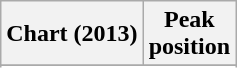<table class="wikitable sortable">
<tr>
<th>Chart (2013)</th>
<th>Peak<br>position</th>
</tr>
<tr>
</tr>
<tr>
</tr>
<tr>
</tr>
</table>
